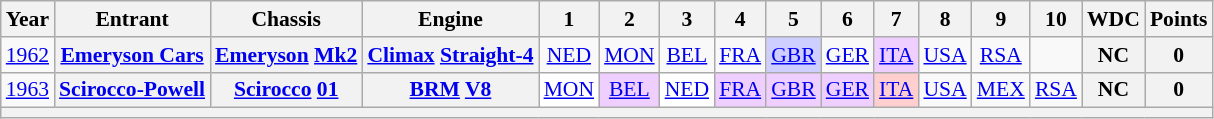<table class="wikitable" style="text-align:center; font-size:90%">
<tr>
<th>Year</th>
<th>Entrant</th>
<th>Chassis</th>
<th>Engine</th>
<th>1</th>
<th>2</th>
<th>3</th>
<th>4</th>
<th>5</th>
<th>6</th>
<th>7</th>
<th>8</th>
<th>9</th>
<th>10</th>
<th>WDC</th>
<th>Points</th>
</tr>
<tr>
<td><a href='#'>1962</a></td>
<th><a href='#'>Emeryson Cars</a></th>
<th><a href='#'>Emeryson</a> <a href='#'>Mk2</a></th>
<th><a href='#'>Climax</a> <a href='#'>Straight-4</a></th>
<td><a href='#'>NED</a></td>
<td><a href='#'>MON</a></td>
<td><a href='#'>BEL</a></td>
<td><a href='#'>FRA</a></td>
<td style="background:#CFCFFF;"><a href='#'>GBR</a><br></td>
<td><a href='#'>GER</a></td>
<td style="background:#EFCFFF;"><a href='#'>ITA</a><br></td>
<td><a href='#'>USA</a></td>
<td><a href='#'>RSA</a></td>
<td></td>
<th>NC</th>
<th>0</th>
</tr>
<tr>
<td><a href='#'>1963</a></td>
<th><a href='#'>Scirocco-Powell</a></th>
<th><a href='#'>Scirocco</a> <a href='#'>01</a></th>
<th><a href='#'>BRM</a> <a href='#'>V8</a></th>
<td style="background:#FFFFFF;"><a href='#'>MON</a> <br></td>
<td style="background:#EFCFFF;"><a href='#'>BEL</a><br></td>
<td style="background:#FFFFFF;"><a href='#'>NED</a><br></td>
<td style="background:#EFCFFF;"><a href='#'>FRA</a><br></td>
<td style="background:#EFCFFF;"><a href='#'>GBR</a><br></td>
<td style="background:#EFCFFF;"><a href='#'>GER</a><br></td>
<td style="background:#FFCFCF;"><a href='#'>ITA</a><br></td>
<td><a href='#'>USA</a></td>
<td><a href='#'>MEX</a></td>
<td><a href='#'>RSA</a></td>
<th>NC</th>
<th>0</th>
</tr>
<tr>
<th colspan="16"></th>
</tr>
</table>
